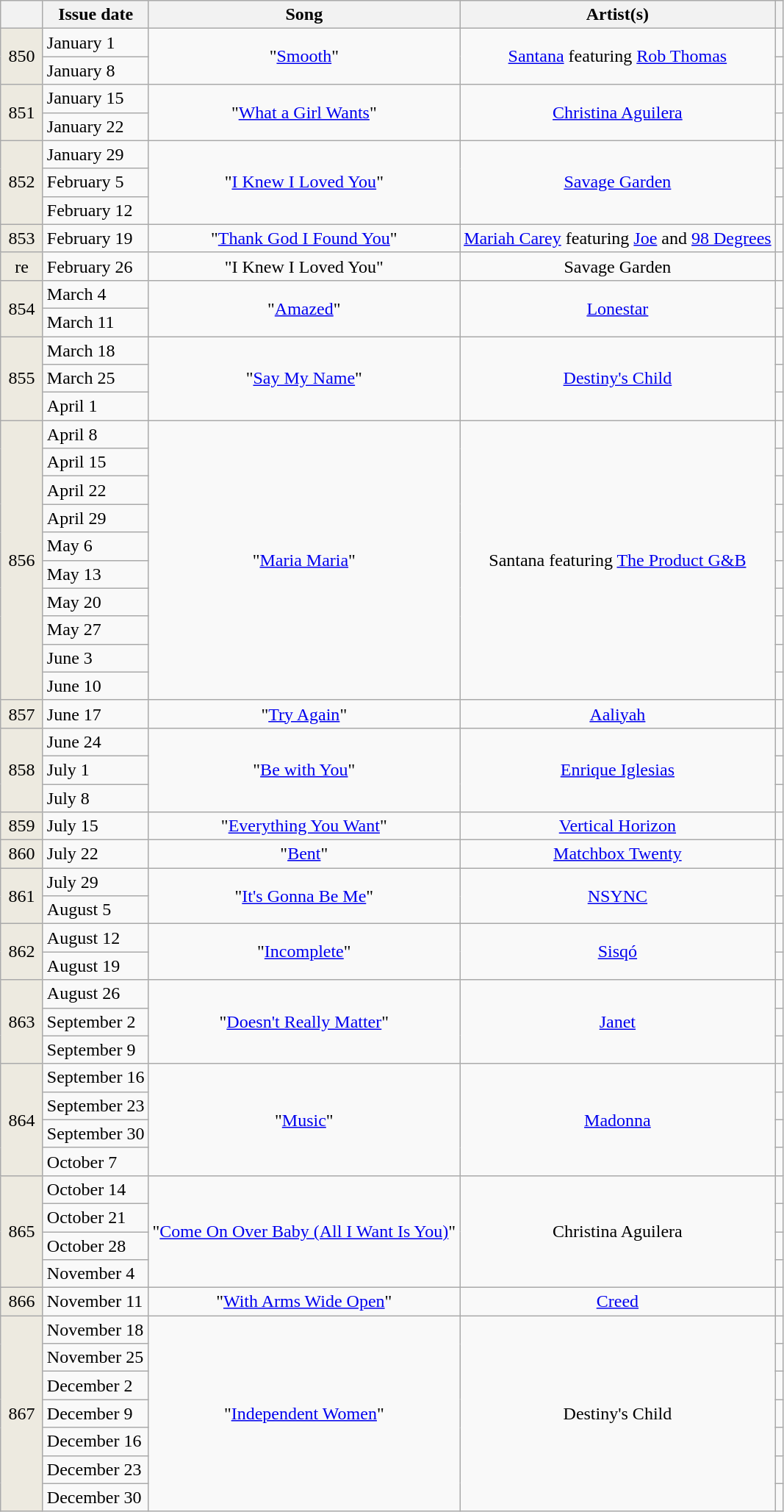<table class="wikitable">
<tr>
<th width=31></th>
<th align="center">Issue date</th>
<th align="center">Song</th>
<th align="center">Artist(s)</th>
<th align="center"></th>
</tr>
<tr>
<td bgcolor=#EDEAE0 align=center rowspan=2>850</td>
<td align="left">January 1</td>
<td align="center" rowspan="2">"<a href='#'>Smooth</a>"</td>
<td align="center" rowspan="2"><a href='#'>Santana</a> featuring <a href='#'>Rob Thomas</a></td>
<td align="center"></td>
</tr>
<tr>
<td align="left">January 8</td>
<td align="center"></td>
</tr>
<tr>
<td bgcolor=#EDEAE0 align=center rowspan=2>851</td>
<td align="left">January 15</td>
<td align="center" rowspan="2">"<a href='#'>What a Girl Wants</a>"</td>
<td align="center" rowspan="2"><a href='#'>Christina Aguilera</a></td>
<td align="center"></td>
</tr>
<tr>
<td align="left">January 22</td>
<td align="center"></td>
</tr>
<tr>
<td bgcolor=#EDEAE0 align=center rowspan=3>852</td>
<td align="left">January 29</td>
<td align="center" rowspan="3">"<a href='#'>I Knew I Loved You</a>"</td>
<td align="center" rowspan="3"><a href='#'>Savage Garden</a></td>
<td align="center"></td>
</tr>
<tr>
<td align="left">February 5</td>
<td align="center"></td>
</tr>
<tr>
<td align="left">February 12</td>
<td align="center"></td>
</tr>
<tr>
<td bgcolor=#EDEAE0 align=center>853</td>
<td align="left">February 19</td>
<td align="center">"<a href='#'>Thank God I Found You</a>"</td>
<td align="center"><a href='#'>Mariah Carey</a> featuring <a href='#'>Joe</a> and <a href='#'>98 Degrees</a></td>
<td align="center"></td>
</tr>
<tr>
<td bgcolor=#EDEAE0 align=center>re</td>
<td align="left">February 26</td>
<td align="center">"I Knew I Loved You"</td>
<td align="center">Savage Garden</td>
<td align="center"></td>
</tr>
<tr>
<td bgcolor=#EDEAE0 align=center rowspan=2>854</td>
<td align="left">March 4</td>
<td align="center" rowspan="2">"<a href='#'>Amazed</a>"</td>
<td align="center" rowspan="2"><a href='#'>Lonestar</a></td>
<td align="center"></td>
</tr>
<tr>
<td align="left">March 11</td>
<td align="center"></td>
</tr>
<tr>
<td bgcolor=#EDEAE0 align=center rowspan=3>855</td>
<td align="left">March 18</td>
<td align="center" rowspan="3">"<a href='#'>Say My Name</a>"</td>
<td align="center" rowspan="3"><a href='#'>Destiny's Child</a></td>
<td align="center"></td>
</tr>
<tr>
<td align="left">March 25</td>
<td align="center"></td>
</tr>
<tr>
<td align="left">April 1</td>
<td align="center"></td>
</tr>
<tr>
<td bgcolor=#EDEAE0 align=center rowspan=10>856</td>
<td align="left">April 8</td>
<td align="center" rowspan="10">"<a href='#'>Maria Maria</a>"</td>
<td align="center" rowspan="10">Santana featuring <a href='#'>The Product G&B</a></td>
<td align="center"></td>
</tr>
<tr>
<td align="left">April 15</td>
<td align="center"></td>
</tr>
<tr>
<td align="left">April 22</td>
<td align="center"></td>
</tr>
<tr>
<td align="left">April 29</td>
<td align="center"></td>
</tr>
<tr>
<td align="left">May 6</td>
<td align="center"></td>
</tr>
<tr>
<td align="left">May 13</td>
<td align="center"></td>
</tr>
<tr>
<td align="left">May 20</td>
<td align="center"></td>
</tr>
<tr>
<td align="left">May 27</td>
<td align="center"></td>
</tr>
<tr>
<td align="left">June 3</td>
<td align="center"></td>
</tr>
<tr>
<td align="left">June 10</td>
<td align="center"></td>
</tr>
<tr>
<td bgcolor=#EDEAE0 align=center>857</td>
<td align="left">June 17</td>
<td align="center">"<a href='#'>Try Again</a>"</td>
<td align="center"><a href='#'>Aaliyah</a></td>
<td align="center"></td>
</tr>
<tr>
<td bgcolor=#EDEAE0 align=center rowspan=3>858</td>
<td align="left">June 24</td>
<td align="center" rowspan="3">"<a href='#'>Be with You</a>"</td>
<td align="center" rowspan="3"><a href='#'>Enrique Iglesias</a></td>
<td align="center"></td>
</tr>
<tr>
<td align="left">July 1</td>
<td align="center"></td>
</tr>
<tr>
<td align="left">July 8</td>
<td align="center"></td>
</tr>
<tr>
<td bgcolor=#EDEAE0 align=center>859</td>
<td align="left">July 15</td>
<td align="center">"<a href='#'>Everything You Want</a>"</td>
<td align="center"><a href='#'>Vertical Horizon</a></td>
<td align="center"></td>
</tr>
<tr>
<td bgcolor=#EDEAE0 align=center>860</td>
<td align="left">July 22</td>
<td align="center">"<a href='#'>Bent</a>"</td>
<td align="center"><a href='#'>Matchbox Twenty</a></td>
<td align="center"></td>
</tr>
<tr>
<td bgcolor=#EDEAE0 align=center rowspan=2>861</td>
<td align="left">July 29</td>
<td align="center" rowspan="2">"<a href='#'>It's Gonna Be Me</a>"</td>
<td align="center" rowspan="2"><a href='#'>NSYNC</a></td>
<td align="center"></td>
</tr>
<tr>
<td align="left">August 5</td>
<td align="center"></td>
</tr>
<tr>
<td bgcolor=#EDEAE0 align=center rowspan=2>862</td>
<td align="left">August 12</td>
<td align="center" rowspan="2">"<a href='#'>Incomplete</a>"</td>
<td align="center" rowspan="2"><a href='#'>Sisqó</a></td>
<td align="center"></td>
</tr>
<tr>
<td align="left">August 19</td>
<td align="center"></td>
</tr>
<tr>
<td bgcolor=#EDEAE0 align=center rowspan=3>863</td>
<td align="left">August 26</td>
<td align="center" rowspan="3">"<a href='#'>Doesn't Really Matter</a>"</td>
<td align="center" rowspan="3"><a href='#'>Janet</a></td>
<td align="center"></td>
</tr>
<tr>
<td align="left">September 2</td>
<td align="center"></td>
</tr>
<tr>
<td align="left">September 9</td>
<td align="center"></td>
</tr>
<tr>
<td bgcolor=#EDEAE0 align=center rowspan=4>864</td>
<td align="left">September 16</td>
<td align="center" rowspan="4">"<a href='#'>Music</a>"</td>
<td align="center" rowspan="4"><a href='#'>Madonna</a></td>
<td align="center"></td>
</tr>
<tr>
<td align="left">September 23</td>
<td align="center"><br></td>
</tr>
<tr>
<td align="left">September 30</td>
<td align="center"></td>
</tr>
<tr>
<td align="left">October 7</td>
<td align="center"></td>
</tr>
<tr>
<td bgcolor=#EDEAE0 align=center rowspan=4>865</td>
<td align="left">October 14</td>
<td align="center" rowspan="4">"<a href='#'>Come On Over Baby (All I Want Is You)</a>"</td>
<td align="center" rowspan="4">Christina Aguilera</td>
<td align="center"></td>
</tr>
<tr>
<td align="left">October 21</td>
<td align="center"></td>
</tr>
<tr>
<td align="left">October 28</td>
<td align="center"></td>
</tr>
<tr>
<td align="left">November 4</td>
<td align="center"></td>
</tr>
<tr>
<td bgcolor=#EDEAE0 align=center>866</td>
<td align="left">November 11</td>
<td align="center">"<a href='#'>With Arms Wide Open</a>"</td>
<td align="center"><a href='#'>Creed</a></td>
<td align="center"></td>
</tr>
<tr>
<td bgcolor=#EDEAE0 align=center rowspan=7>867</td>
<td align="left">November 18</td>
<td align="center" rowspan="7">"<a href='#'>Independent Women</a>"</td>
<td align="center" rowspan="7">Destiny's Child</td>
<td align="center"></td>
</tr>
<tr>
<td align="left">November 25</td>
<td align="center"></td>
</tr>
<tr>
<td align="left">December 2</td>
<td align="center"></td>
</tr>
<tr>
<td align="left">December 9</td>
<td align="center"></td>
</tr>
<tr>
<td align="left">December 16</td>
<td align="center"></td>
</tr>
<tr>
<td align="left">December 23</td>
<td align="center"></td>
</tr>
<tr>
<td align="left">December 30</td>
<td align="center"></td>
</tr>
</table>
